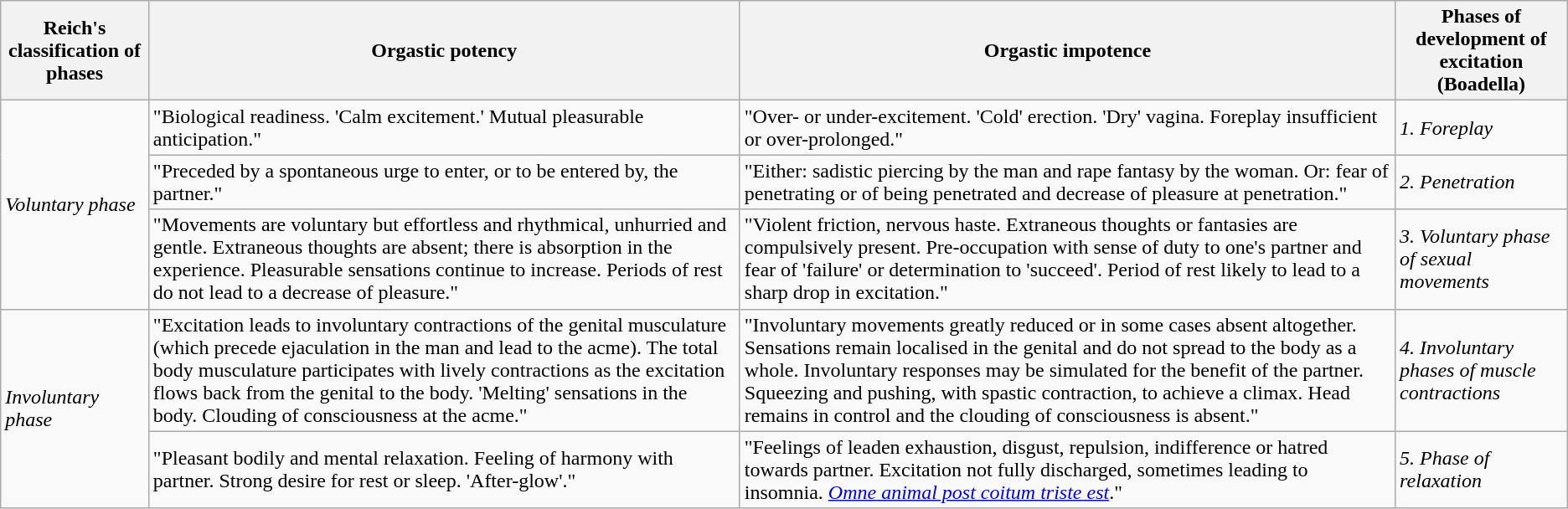<table class="wikitable">
<tr>
<th>Reich's classification of phases</th>
<th>Orgastic potency</th>
<th>Orgastic impotence</th>
<th>Phases of development of excitation (Boadella)</th>
</tr>
<tr>
<td rowspan="3"><em>Voluntary phase</em></td>
<td>"Biological readiness. 'Calm excitement.' Mutual pleasurable anticipation."</td>
<td>"Over- or under-excitement. 'Cold' erection. 'Dry' vagina. Foreplay insufficient or over-prolonged."</td>
<td><em>1. Foreplay</em></td>
</tr>
<tr>
<td>"Preceded by a spontaneous urge to enter, or to be entered by, the partner."</td>
<td>"Either: sadistic piercing by the man and rape fantasy by the woman. Or: fear of penetrating or of being penetrated and decrease of pleasure at penetration."</td>
<td><em>2. Penetration</em></td>
</tr>
<tr>
<td>"Movements are voluntary but effortless and rhythmical, unhurried and gentle. Extraneous thoughts are absent; there is absorption in the experience. Pleasurable sensations continue to increase. Periods of rest do not lead to a decrease of pleasure."</td>
<td>"Violent friction, nervous haste. Extraneous thoughts or fantasies are compulsively present. Pre-occupation with sense of duty to one's partner and fear of 'failure' or determination to 'succeed'. Period of rest likely to lead to a sharp drop in excitation."</td>
<td><em>3. Voluntary phase of sexual movements</em></td>
</tr>
<tr>
<td rowspan="2"><em>Involuntary phase</em></td>
<td>"Excitation leads to involuntary contractions of the genital musculature (which precede ejaculation in the man and lead to the acme). The total body musculature participates with lively contractions as the excitation flows back from the genital to the body. 'Melting' sensations in the body. Clouding of consciousness at the acme."</td>
<td>"Involuntary movements greatly reduced or in some cases absent altogether. Sensations remain localised in the genital and do not spread to the body as a whole. Involuntary responses may be simulated for the benefit of the partner. Squeezing and pushing, with spastic contraction, to achieve a climax. Head remains in control and the clouding of consciousness is absent."</td>
<td><em>4. Involuntary phases of muscle contractions</em></td>
</tr>
<tr>
<td>"Pleasant bodily and mental relaxation. Feeling of harmony with partner. Strong desire for rest or sleep. 'After-glow'."</td>
<td>"Feelings of leaden exhaustion, disgust, repulsion, indifference or hatred towards partner. Excitation not fully discharged, sometimes leading to insomnia. <em><a href='#'>Omne animal post coitum triste est</a></em>."</td>
<td><em>5. Phase of relaxation</em></td>
</tr>
</table>
